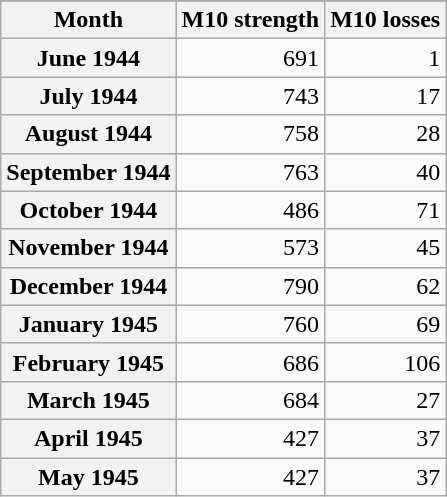<table class="wikitable floatright" style="text-align:right;">
<tr>
</tr>
<tr>
<th>Month</th>
<th>M10 strength</th>
<th>M10 losses</th>
</tr>
<tr>
<th>June 1944</th>
<td>691</td>
<td>1</td>
</tr>
<tr>
<th>July 1944</th>
<td>743</td>
<td>17</td>
</tr>
<tr>
<th>August 1944</th>
<td>758</td>
<td>28</td>
</tr>
<tr>
<th>September 1944</th>
<td>763</td>
<td>40</td>
</tr>
<tr>
<th>October 1944</th>
<td>486</td>
<td>71</td>
</tr>
<tr>
<th>November 1944</th>
<td>573</td>
<td>45</td>
</tr>
<tr>
<th>December 1944</th>
<td>790</td>
<td>62</td>
</tr>
<tr>
<th>January 1945</th>
<td>760</td>
<td>69</td>
</tr>
<tr>
<th>February 1945</th>
<td>686</td>
<td>106</td>
</tr>
<tr>
<th>March 1945</th>
<td>684</td>
<td>27</td>
</tr>
<tr>
<th>April 1945</th>
<td>427</td>
<td>37</td>
</tr>
<tr>
<th>May 1945</th>
<td>427</td>
<td>37</td>
</tr>
</table>
